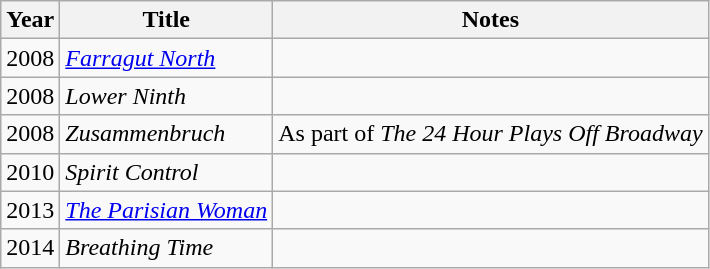<table class="wikitable sortable">
<tr>
<th>Year</th>
<th>Title</th>
<th>Notes</th>
</tr>
<tr>
<td>2008</td>
<td><em><a href='#'>Farragut North</a></em></td>
<td></td>
</tr>
<tr>
<td>2008</td>
<td><em>Lower Ninth</em></td>
<td></td>
</tr>
<tr>
<td>2008</td>
<td><em>Zusammenbruch</em></td>
<td>As part of <em>The 24 Hour Plays Off Broadway</em></td>
</tr>
<tr>
<td>2010</td>
<td><em>Spirit Control</em></td>
<td></td>
</tr>
<tr>
<td>2013</td>
<td><em><a href='#'>The Parisian Woman</a></em></td>
<td></td>
</tr>
<tr>
<td>2014</td>
<td><em>Breathing Time</em></td>
<td></td>
</tr>
</table>
